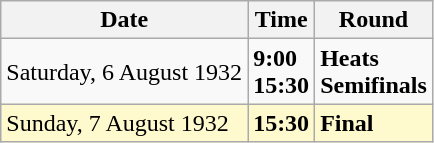<table class="wikitable">
<tr>
<th>Date</th>
<th>Time</th>
<th>Round</th>
</tr>
<tr>
<td>Saturday, 6 August 1932</td>
<td><strong>9:00</strong><br><strong>15:30</strong></td>
<td><strong>Heats</strong><br><strong>Semifinals</strong></td>
</tr>
<tr style=background:lemonchiffon>
<td>Sunday, 7 August 1932</td>
<td><strong>15:30</strong></td>
<td><strong>Final</strong></td>
</tr>
</table>
